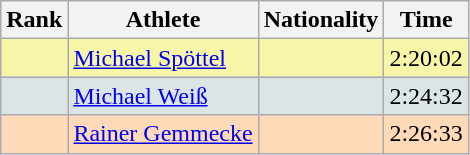<table class="wikitable sortable">
<tr>
<th>Rank</th>
<th>Athlete</th>
<th>Nationality</th>
<th>Time</th>
</tr>
<tr bgcolor="#F7F6A8">
<td align=center></td>
<td><a href='#'>Michael Spöttel</a></td>
<td></td>
<td>2:20:02</td>
</tr>
<tr bgcolor="#DCE5E5">
<td align=center></td>
<td><a href='#'>Michael Weiß</a></td>
<td></td>
<td>2:24:32</td>
</tr>
<tr bgcolor="#FFDAB9">
<td align=center></td>
<td><a href='#'>Rainer Gemmecke</a></td>
<td></td>
<td>2:26:33</td>
</tr>
</table>
